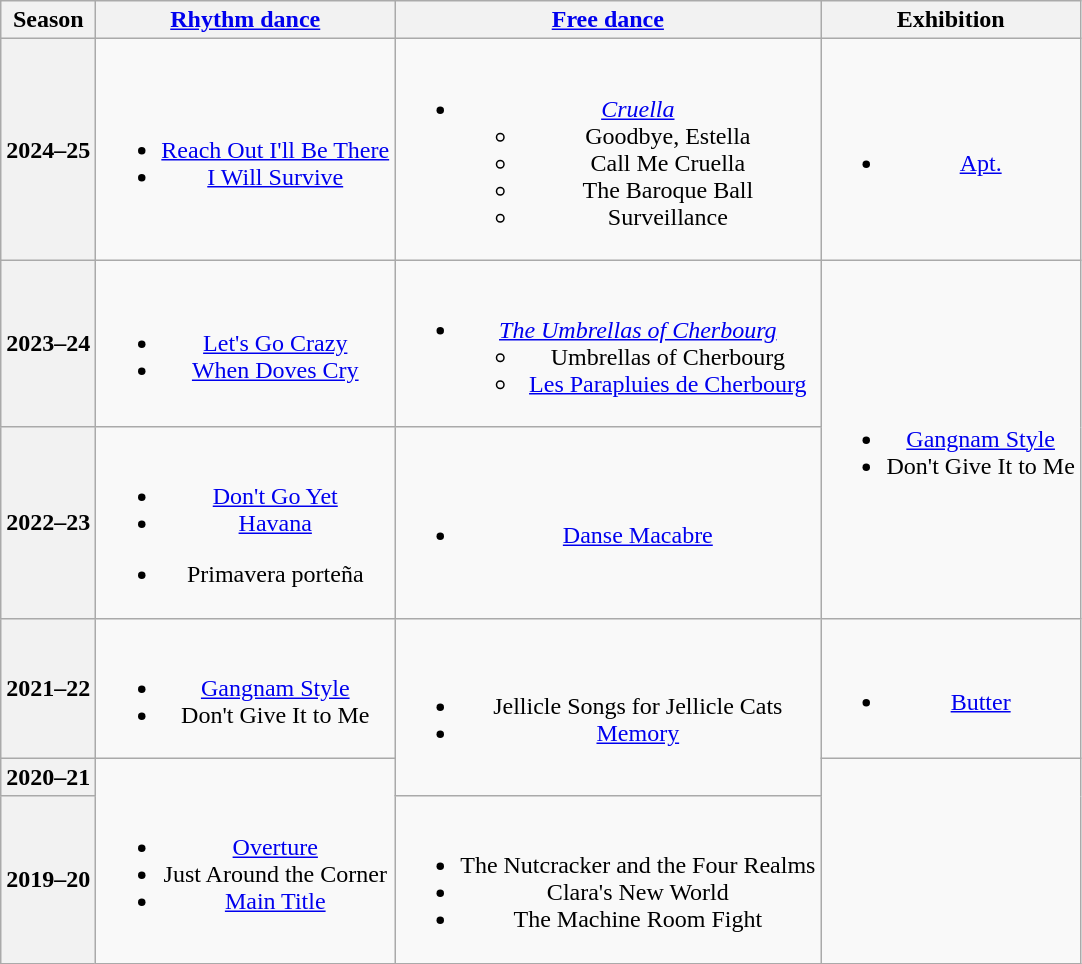<table class=wikitable style=text-align:center>
<tr>
<th>Season</th>
<th><a href='#'>Rhythm dance</a></th>
<th><a href='#'>Free dance</a></th>
<th>Exhibition</th>
</tr>
<tr>
<th>2024–25 <br> </th>
<td><br><ul><li><a href='#'>Reach Out I'll Be There</a> <br> </li><li><a href='#'>I Will Survive</a> <br> </li></ul></td>
<td><br><ul><li><em><a href='#'>Cruella</a></em><ul><li>Goodbye, Estella <br> </li><li>Call Me Cruella <br> </li><li>The Baroque Ball</li><li>Surveillance <br></li></ul></li></ul></td>
<td><br><ul><li><a href='#'>Apt.</a> <br></li></ul></td>
</tr>
<tr>
<th>2023–24 <br> </th>
<td><br><ul><li><a href='#'>Let's Go Crazy</a></li><li><a href='#'>When Doves Cry</a> <br> </li></ul></td>
<td><br><ul><li><em><a href='#'>The Umbrellas of Cherbourg</a></em> <br> <ul><li>Umbrellas of Cherbourg  <br>  </li><li><a href='#'>Les Parapluies de Cherbourg</a> <br> </li></ul></li></ul></td>
<td rowspan=2><br><ul><li><a href='#'>Gangnam Style</a> <br> </li><li>Don't Give It to Me <br> </li></ul></td>
</tr>
<tr>
<th>2022–23 <br> </th>
<td><br><ul><li> <a href='#'>Don't Go Yet</a></li><li> <a href='#'>Havana</a> <br> </li></ul><ul><li>Primavera porteña <br> </li></ul></td>
<td><br><ul><li><a href='#'>Danse Macabre</a> <br> </li></ul></td>
</tr>
<tr>
<th>2021–22 <br> </th>
<td><br><ul><li><a href='#'>Gangnam Style</a> <br> </li><li>Don't Give It to Me <br> </li></ul></td>
<td rowspan=2><br><ul><li>Jellicle Songs for Jellicle Cats</li><li><a href='#'>Memory</a> <br> </li></ul></td>
<td><br><ul><li><a href='#'>Butter</a> <br> </li></ul></td>
</tr>
<tr>
<th>2020–21 <br></th>
<td rowspan=2><br><ul><li><a href='#'>Overture</a> <br> </li><li>Just Around the Corner <br></li><li><a href='#'>Main Title</a> <br></li></ul></td>
</tr>
<tr>
<th>2019–20 <br></th>
<td><br><ul><li>The Nutcracker and the Four Realms</li><li>Clara's New World</li><li>The Machine Room Fight <br></li></ul></td>
</tr>
</table>
